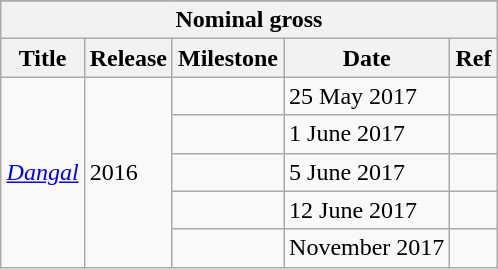<table class="wikitable" style="margin:auto;">
<tr>
</tr>
<tr>
<th colspan="5">Nominal gross</th>
</tr>
<tr>
<th>Title</th>
<th>Release</th>
<th>Milestone</th>
<th>Date</th>
<th>Ref</th>
</tr>
<tr>
<td rowspan="5"><em><a href='#'>Dangal</a></em></td>
<td rowspan="5">2016</td>
<td></td>
<td>25 May 2017</td>
<td></td>
</tr>
<tr>
<td></td>
<td>1 June 2017</td>
<td></td>
</tr>
<tr>
<td></td>
<td>5 June 2017</td>
<td></td>
</tr>
<tr>
<td></td>
<td>12 June 2017</td>
<td></td>
</tr>
<tr>
<td></td>
<td>November 2017</td>
<td></td>
</tr>
</table>
